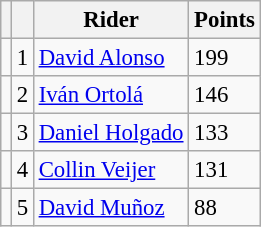<table class="wikitable" style="font-size: 95%;">
<tr>
<th></th>
<th></th>
<th>Rider</th>
<th>Points</th>
</tr>
<tr>
<td></td>
<td align=center>1</td>
<td> <a href='#'>David Alonso</a></td>
<td align=left>199</td>
</tr>
<tr>
<td></td>
<td align=center>2</td>
<td> <a href='#'>Iván Ortolá</a></td>
<td align=left>146</td>
</tr>
<tr>
<td></td>
<td align=center>3</td>
<td> <a href='#'>Daniel Holgado</a></td>
<td align=left>133</td>
</tr>
<tr>
<td></td>
<td align=center>4</td>
<td> <a href='#'>Collin Veijer</a></td>
<td align=left>131</td>
</tr>
<tr>
<td></td>
<td align=center>5</td>
<td> <a href='#'>David Muñoz</a></td>
<td align=left>88</td>
</tr>
</table>
